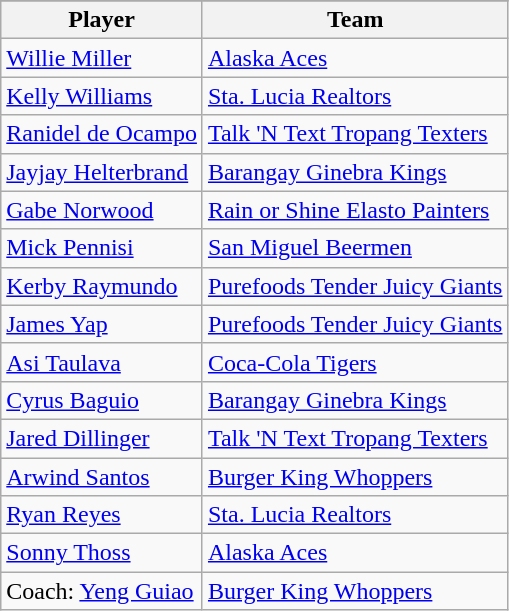<table class=wikitable>
<tr>
</tr>
<tr>
<th>Player</th>
<th>Team</th>
</tr>
<tr>
<td><a href='#'>Willie Miller</a></td>
<td><a href='#'>Alaska Aces</a></td>
</tr>
<tr>
<td><a href='#'>Kelly Williams</a></td>
<td><a href='#'>Sta. Lucia Realtors</a></td>
</tr>
<tr>
<td><a href='#'>Ranidel de Ocampo</a></td>
<td><a href='#'>Talk 'N Text Tropang Texters</a></td>
</tr>
<tr>
<td><a href='#'>Jayjay Helterbrand</a></td>
<td><a href='#'>Barangay Ginebra Kings</a></td>
</tr>
<tr>
<td><a href='#'>Gabe Norwood</a></td>
<td><a href='#'>Rain or Shine Elasto Painters</a></td>
</tr>
<tr>
<td><a href='#'>Mick Pennisi</a></td>
<td><a href='#'>San Miguel Beermen</a></td>
</tr>
<tr>
<td><a href='#'>Kerby Raymundo</a></td>
<td><a href='#'>Purefoods Tender Juicy Giants</a></td>
</tr>
<tr>
<td><a href='#'>James Yap</a></td>
<td><a href='#'>Purefoods Tender Juicy Giants</a></td>
</tr>
<tr>
<td><a href='#'>Asi Taulava</a></td>
<td><a href='#'>Coca-Cola Tigers</a></td>
</tr>
<tr>
<td><a href='#'>Cyrus Baguio</a></td>
<td><a href='#'>Barangay Ginebra Kings</a></td>
</tr>
<tr>
<td><a href='#'>Jared Dillinger</a></td>
<td><a href='#'>Talk 'N Text Tropang Texters</a></td>
</tr>
<tr>
<td><a href='#'>Arwind Santos</a></td>
<td><a href='#'>Burger King Whoppers</a></td>
</tr>
<tr>
<td><a href='#'>Ryan Reyes</a></td>
<td><a href='#'>Sta. Lucia Realtors</a></td>
</tr>
<tr>
<td><a href='#'>Sonny Thoss</a></td>
<td><a href='#'>Alaska Aces</a></td>
</tr>
<tr>
<td>Coach: <a href='#'>Yeng Guiao</a></td>
<td><a href='#'>Burger King Whoppers</a></td>
</tr>
</table>
